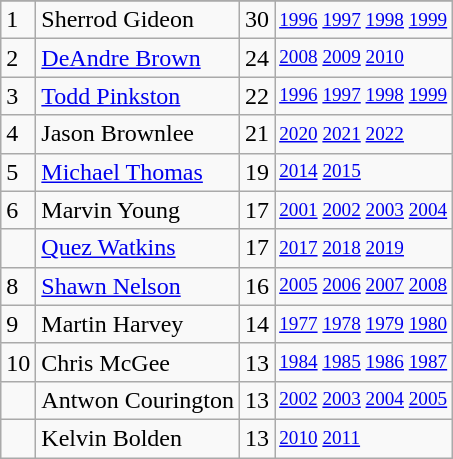<table class="wikitable">
<tr>
</tr>
<tr>
<td>1</td>
<td>Sherrod Gideon</td>
<td>30</td>
<td style="font-size:80%;"><a href='#'>1996</a> <a href='#'>1997</a> <a href='#'>1998</a> <a href='#'>1999</a></td>
</tr>
<tr>
<td>2</td>
<td><a href='#'>DeAndre Brown</a></td>
<td>24</td>
<td style="font-size:80%;"><a href='#'>2008</a> <a href='#'>2009</a> <a href='#'>2010</a></td>
</tr>
<tr>
<td>3</td>
<td><a href='#'>Todd Pinkston</a></td>
<td>22</td>
<td style="font-size:80%;"><a href='#'>1996</a> <a href='#'>1997</a> <a href='#'>1998</a> <a href='#'>1999</a></td>
</tr>
<tr>
<td>4</td>
<td>Jason Brownlee</td>
<td>21</td>
<td style="font-size:80%;"><a href='#'>2020</a> <a href='#'>2021</a> <a href='#'>2022</a></td>
</tr>
<tr>
<td>5</td>
<td><a href='#'>Michael Thomas</a></td>
<td>19</td>
<td style="font-size:80%;"><a href='#'>2014</a> <a href='#'>2015</a></td>
</tr>
<tr>
<td>6</td>
<td>Marvin Young</td>
<td>17</td>
<td style="font-size:80%;"><a href='#'>2001</a> <a href='#'>2002</a> <a href='#'>2003</a> <a href='#'>2004</a></td>
</tr>
<tr>
<td></td>
<td><a href='#'>Quez Watkins</a></td>
<td>17</td>
<td style="font-size:80%;"><a href='#'>2017</a> <a href='#'>2018</a> <a href='#'>2019</a></td>
</tr>
<tr>
<td>8</td>
<td><a href='#'>Shawn Nelson</a></td>
<td>16</td>
<td style="font-size:80%;"><a href='#'>2005</a> <a href='#'>2006</a> <a href='#'>2007</a> <a href='#'>2008</a></td>
</tr>
<tr>
<td>9</td>
<td>Martin Harvey</td>
<td>14</td>
<td style="font-size:80%;"><a href='#'>1977</a> <a href='#'>1978</a> <a href='#'>1979</a> <a href='#'>1980</a></td>
</tr>
<tr>
<td>10</td>
<td>Chris McGee</td>
<td>13</td>
<td style="font-size:80%;"><a href='#'>1984</a> <a href='#'>1985</a> <a href='#'>1986</a> <a href='#'>1987</a></td>
</tr>
<tr>
<td></td>
<td>Antwon Courington</td>
<td>13</td>
<td style="font-size:80%;"><a href='#'>2002</a> <a href='#'>2003</a> <a href='#'>2004</a> <a href='#'>2005</a></td>
</tr>
<tr>
<td></td>
<td>Kelvin Bolden</td>
<td>13</td>
<td style="font-size:80%;"><a href='#'>2010</a> <a href='#'>2011</a></td>
</tr>
</table>
